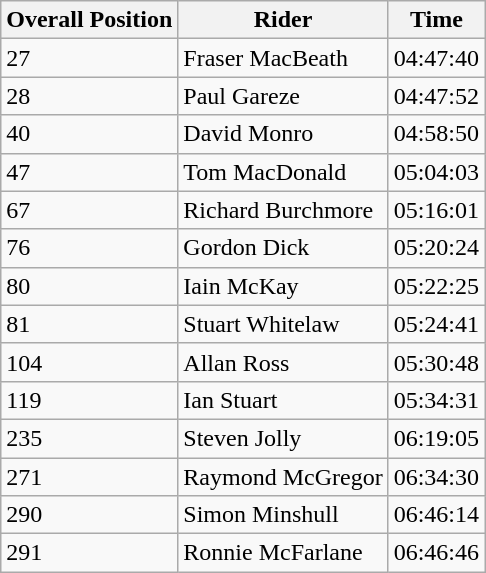<table class="wikitable">
<tr>
<th>Overall Position</th>
<th>Rider</th>
<th>Time</th>
</tr>
<tr>
<td>27</td>
<td>Fraser MacBeath</td>
<td>04:47:40</td>
</tr>
<tr>
<td>28</td>
<td>Paul Gareze</td>
<td>04:47:52</td>
</tr>
<tr>
<td>40</td>
<td>David Monro</td>
<td>04:58:50</td>
</tr>
<tr>
<td>47</td>
<td>Tom MacDonald</td>
<td>05:04:03</td>
</tr>
<tr>
<td>67</td>
<td>Richard Burchmore</td>
<td>05:16:01</td>
</tr>
<tr>
<td>76</td>
<td>Gordon Dick</td>
<td>05:20:24</td>
</tr>
<tr>
<td>80</td>
<td>Iain McKay</td>
<td>05:22:25</td>
</tr>
<tr>
<td>81</td>
<td>Stuart Whitelaw</td>
<td>05:24:41</td>
</tr>
<tr>
<td>104</td>
<td>Allan Ross</td>
<td>05:30:48</td>
</tr>
<tr>
<td>119</td>
<td>Ian Stuart</td>
<td>05:34:31</td>
</tr>
<tr>
<td>235</td>
<td>Steven Jolly</td>
<td>06:19:05</td>
</tr>
<tr>
<td>271</td>
<td>Raymond McGregor</td>
<td>06:34:30</td>
</tr>
<tr>
<td>290</td>
<td>Simon Minshull</td>
<td>06:46:14</td>
</tr>
<tr>
<td>291</td>
<td>Ronnie McFarlane</td>
<td>06:46:46</td>
</tr>
</table>
